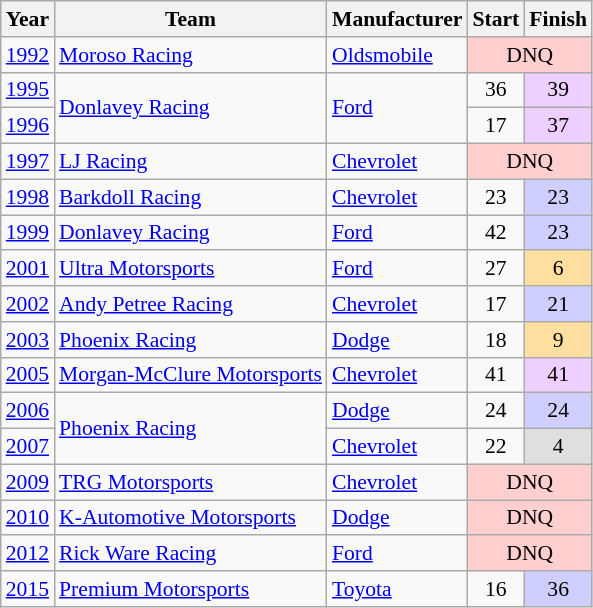<table class="wikitable" style="font-size: 90%;">
<tr>
<th>Year</th>
<th>Team</th>
<th>Manufacturer</th>
<th>Start</th>
<th>Finish</th>
</tr>
<tr>
<td><a href='#'>1992</a></td>
<td><a href='#'>Moroso Racing</a></td>
<td><a href='#'>Oldsmobile</a></td>
<td align=center colspan=2 style="background:#FFCFCF;">DNQ</td>
</tr>
<tr>
<td><a href='#'>1995</a></td>
<td rowspan=2><a href='#'>Donlavey Racing</a></td>
<td rowspan=2><a href='#'>Ford</a></td>
<td align=center>36</td>
<td align=center style="background:#EFCFFF;">39</td>
</tr>
<tr>
<td><a href='#'>1996</a></td>
<td align=center>17</td>
<td align=center style="background:#EFCFFF;">37</td>
</tr>
<tr>
<td><a href='#'>1997</a></td>
<td><a href='#'>LJ Racing</a></td>
<td><a href='#'>Chevrolet</a></td>
<td align=center colspan=2 style="background:#FFCFCF;">DNQ</td>
</tr>
<tr>
<td><a href='#'>1998</a></td>
<td><a href='#'>Barkdoll Racing</a></td>
<td><a href='#'>Chevrolet</a></td>
<td align=center>23</td>
<td align=center style="background:#CFCFFF;">23</td>
</tr>
<tr>
<td><a href='#'>1999</a></td>
<td><a href='#'>Donlavey Racing</a></td>
<td><a href='#'>Ford</a></td>
<td align=center>42</td>
<td align=center style="background:#CFCFFF;">23</td>
</tr>
<tr>
<td><a href='#'>2001</a></td>
<td><a href='#'>Ultra Motorsports</a></td>
<td><a href='#'>Ford</a></td>
<td align=center>27</td>
<td align=center style="background:#FFDF9F;">6</td>
</tr>
<tr>
<td><a href='#'>2002</a></td>
<td><a href='#'>Andy Petree Racing</a></td>
<td><a href='#'>Chevrolet</a></td>
<td align=center>17</td>
<td align=center style="background:#CFCFFF;">21</td>
</tr>
<tr>
<td><a href='#'>2003</a></td>
<td><a href='#'>Phoenix Racing</a></td>
<td><a href='#'>Dodge</a></td>
<td align=center>18</td>
<td align=center style="background:#FFDF9F;">9</td>
</tr>
<tr>
<td><a href='#'>2005</a></td>
<td><a href='#'>Morgan-McClure Motorsports</a></td>
<td><a href='#'>Chevrolet</a></td>
<td align=center>41</td>
<td align=center style="background:#EFCFFF;">41</td>
</tr>
<tr>
<td><a href='#'>2006</a></td>
<td rowspan=2><a href='#'>Phoenix Racing</a></td>
<td><a href='#'>Dodge</a></td>
<td align=center>24</td>
<td align=center style="background:#CFCFFF;">24</td>
</tr>
<tr>
<td><a href='#'>2007</a></td>
<td><a href='#'>Chevrolet</a></td>
<td align=center>22</td>
<td align=center style="background:#DFDFDF;">4</td>
</tr>
<tr>
<td><a href='#'>2009</a></td>
<td><a href='#'>TRG Motorsports</a></td>
<td><a href='#'>Chevrolet</a></td>
<td align=center colspan=2 style="background:#FFCFCF;">DNQ</td>
</tr>
<tr>
<td><a href='#'>2010</a></td>
<td><a href='#'>K-Automotive Motorsports</a></td>
<td><a href='#'>Dodge</a></td>
<td align=center colspan=2 style="background:#FFCFCF;">DNQ</td>
</tr>
<tr>
<td><a href='#'>2012</a></td>
<td><a href='#'>Rick Ware Racing</a></td>
<td><a href='#'>Ford</a></td>
<td align=center colspan=2 style="background:#FFCFCF;">DNQ</td>
</tr>
<tr>
<td><a href='#'>2015</a></td>
<td><a href='#'>Premium Motorsports</a></td>
<td><a href='#'>Toyota</a></td>
<td align=center>16</td>
<td align=center style="background:#CFCFFF;">36</td>
</tr>
</table>
